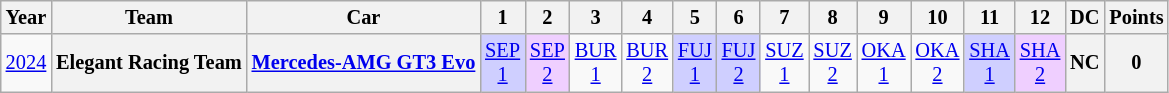<table class="wikitable" style="text-align:center; font-size:85%">
<tr>
<th>Year</th>
<th>Team</th>
<th>Car</th>
<th>1</th>
<th>2</th>
<th>3</th>
<th>4</th>
<th>5</th>
<th>6</th>
<th>7</th>
<th>8</th>
<th>9</th>
<th>10</th>
<th>11</th>
<th>12</th>
<th>DC</th>
<th>Points</th>
</tr>
<tr>
<td><a href='#'>2024</a></td>
<th>Elegant Racing Team</th>
<th><a href='#'>Mercedes-AMG GT3 Evo</a></th>
<td style="background:#cfcfff;"><a href='#'>SEP<br>1</a><br></td>
<td style="background:#efcfff;"><a href='#'>SEP<br>2</a><br></td>
<td style="background:#;"><a href='#'>BUR<br>1</a><br></td>
<td style="background:#;"><a href='#'>BUR<br>2</a><br></td>
<td style="background:#cfcfff;"><a href='#'>FUJ<br>1</a><br></td>
<td style="background:#cfcfff;"><a href='#'>FUJ<br>2</a><br></td>
<td style="background:#;"><a href='#'>SUZ<br>1</a><br></td>
<td style="background:#;"><a href='#'>SUZ<br>2</a><br></td>
<td style="background:#;"><a href='#'>OKA<br>1</a></td>
<td style="background:#;"><a href='#'>OKA<br>2</a></td>
<td style="background:#CFCFFF;"><a href='#'>SHA<br>1</a><br></td>
<td style="background:#EFCFFF;"><a href='#'>SHA<br>2</a><br></td>
<th style="background:#;">NC</th>
<th style="background:#;">0</th>
</tr>
</table>
